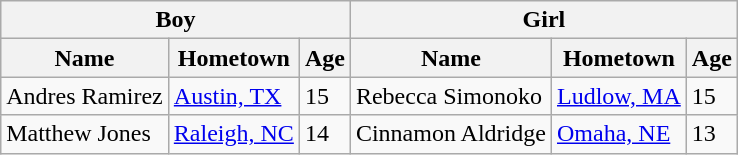<table class="wikitable" style="margin:1em auto;">
<tr>
<th colspan="3">Boy</th>
<th colspan="3">Girl</th>
</tr>
<tr>
<th>Name</th>
<th>Hometown</th>
<th>Age</th>
<th>Name</th>
<th>Hometown</th>
<th>Age</th>
</tr>
<tr>
<td>Andres Ramirez</td>
<td><a href='#'>Austin, TX</a></td>
<td>15</td>
<td>Rebecca Simonoko</td>
<td><a href='#'>Ludlow, MA</a></td>
<td>15</td>
</tr>
<tr>
<td>Matthew Jones</td>
<td><a href='#'>Raleigh, NC</a></td>
<td>14</td>
<td>Cinnamon Aldridge</td>
<td><a href='#'>Omaha, NE</a></td>
<td>13</td>
</tr>
</table>
